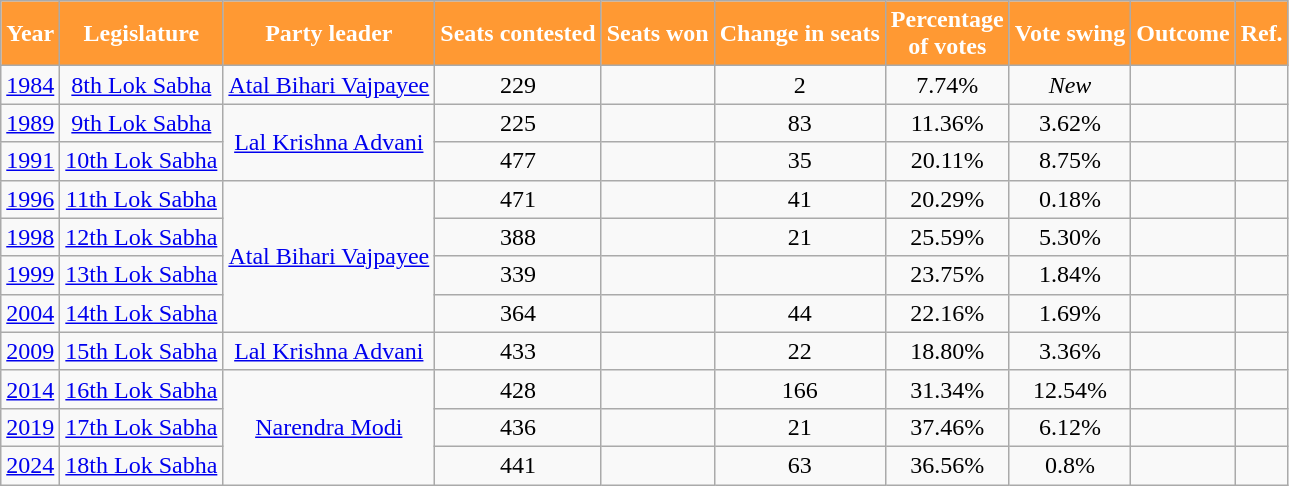<table class="wikitable sortable">
<tr>
<th style="background:#f93; color:white;">Year</th>
<th style="background:#f93; color:white;">Legislature</th>
<th style="background:#f93; color:white;">Party leader</th>
<th style="background:#f93; color:white;">Seats contested</th>
<th style="background:#f93; color:white;">Seats won</th>
<th style="background:#f93; color:white;">Change in seats</th>
<th style="background:#f93; color:white;">Percentage<br>of votes</th>
<th style="background:#f93; color:white;">Vote swing</th>
<th style="background:#f93; color:white;">Outcome</th>
<th class="unsortable" style="background:#f93; color:white;">Ref.</th>
</tr>
<tr style="text-align:center;">
<td><a href='#'>1984</a></td>
<td><a href='#'>8th Lok Sabha</a></td>
<td><a href='#'>Atal Bihari Vajpayee</a></td>
<td>229</td>
<td></td>
<td> 2</td>
<td>7.74%</td>
<td><em>New</em></td>
<td></td>
<td></td>
</tr>
<tr style="text-align:center;">
<td><a href='#'>1989</a></td>
<td><a href='#'>9th Lok Sabha</a></td>
<td rowspan=2><a href='#'>Lal Krishna Advani</a></td>
<td>225</td>
<td></td>
<td> 83</td>
<td>11.36%</td>
<td> 3.62%</td>
<td></td>
<td></td>
</tr>
<tr style="text-align:center;">
<td><a href='#'>1991</a></td>
<td><a href='#'>10th Lok Sabha</a></td>
<td>477</td>
<td></td>
<td> 35</td>
<td>20.11%</td>
<td> 8.75%</td>
<td></td>
<td></td>
</tr>
<tr style="text-align:center;">
<td><a href='#'>1996</a></td>
<td><a href='#'>11th Lok Sabha</a></td>
<td rowspan=4><a href='#'>Atal Bihari Vajpayee</a></td>
<td>471</td>
<td></td>
<td> 41</td>
<td>20.29%</td>
<td> 0.18%</td>
<td></td>
<td></td>
</tr>
<tr style="text-align:center;">
<td><a href='#'>1998</a></td>
<td><a href='#'>12th Lok Sabha</a></td>
<td>388</td>
<td></td>
<td> 21</td>
<td>25.59%</td>
<td> 5.30%</td>
<td></td>
<td></td>
</tr>
<tr style="text-align:center;">
<td><a href='#'>1999</a></td>
<td><a href='#'>13th Lok Sabha</a></td>
<td>339</td>
<td></td>
<td></td>
<td>23.75%</td>
<td> 1.84%</td>
<td></td>
<td></td>
</tr>
<tr style="text-align:center;">
<td><a href='#'>2004</a></td>
<td><a href='#'>14th Lok Sabha</a></td>
<td>364</td>
<td></td>
<td> 44</td>
<td>22.16%</td>
<td> 1.69%</td>
<td></td>
<td></td>
</tr>
<tr style="text-align:center;">
<td><a href='#'>2009</a></td>
<td><a href='#'>15th Lok Sabha</a></td>
<td><a href='#'>Lal Krishna Advani</a></td>
<td>433</td>
<td></td>
<td> 22</td>
<td>18.80%</td>
<td> 3.36%</td>
<td></td>
<td></td>
</tr>
<tr style="text-align:center;">
<td><a href='#'>2014</a></td>
<td><a href='#'>16th Lok Sabha</a></td>
<td rowspan=3><a href='#'>Narendra Modi</a></td>
<td>428</td>
<td></td>
<td> 166</td>
<td>31.34%</td>
<td> 12.54%</td>
<td></td>
<td></td>
</tr>
<tr style="text-align:center;">
<td><a href='#'>2019</a></td>
<td><a href='#'>17th Lok Sabha</a></td>
<td>436</td>
<td></td>
<td> 21</td>
<td>37.46%</td>
<td> 6.12%</td>
<td></td>
<td></td>
</tr>
<tr style="text-align:center;">
<td><a href='#'>2024</a></td>
<td><a href='#'>18th Lok Sabha</a></td>
<td>441</td>
<td></td>
<td> 63</td>
<td>36.56%</td>
<td> 0.8%</td>
<td></td>
<td></td>
</tr>
</table>
